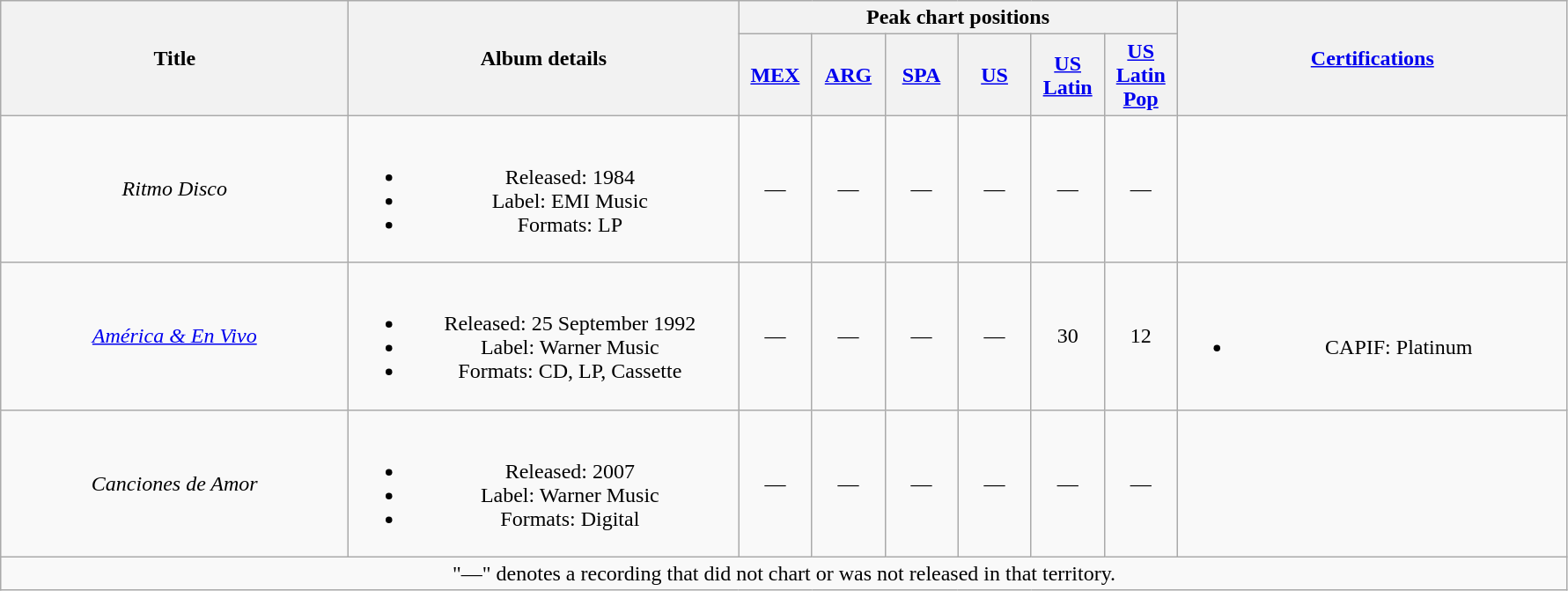<table class="wikitable plainrowheaders" style="text-align:center;">
<tr>
<th scope="col" rowspan="2" style="width:16em;">Title</th>
<th scope="col" rowspan="2" style="width:18em;">Album details</th>
<th scope="col" colspan="6">Peak chart positions</th>
<th scope="col" rowspan="2" style="width:18em;"><a href='#'>Certifications</a></th>
</tr>
<tr>
<th scope="col" style="width:3em;font-size:100%;"><a href='#'>MEX</a></th>
<th scope="col" style="width:3em;font-size:100%;"><a href='#'>ARG</a></th>
<th scope="col" style="width:3em;font-size:100%;"><a href='#'>SPA</a></th>
<th scope="col" style="width:3em;font-size:100%;"><a href='#'>US</a></th>
<th scope="col" style="width:3em;font-size:100%;"><a href='#'>US<br>Latin</a><br></th>
<th scope="col" style="width:3em;font-size:100%;"><a href='#'>US<br>Latin Pop</a><br></th>
</tr>
<tr>
<td align="center"><em>Ritmo Disco</em></td>
<td><br><ul><li>Released: 1984</li><li>Label: EMI Music</li><li>Formats: LP</li></ul></td>
<td>—</td>
<td>—</td>
<td>—</td>
<td>—</td>
<td>—</td>
<td>—</td>
<td></td>
</tr>
<tr>
<td align="center"><em><a href='#'>América & En Vivo</a></em></td>
<td><br><ul><li>Released: 25 September 1992</li><li>Label: Warner Music</li><li>Formats: CD, LP, Cassette</li></ul></td>
<td>—</td>
<td>—</td>
<td>—</td>
<td>—</td>
<td>30</td>
<td>12</td>
<td><br><ul><li>CAPIF: Platinum</li></ul></td>
</tr>
<tr>
<td align="center"><em>Canciones de Amor</em></td>
<td><br><ul><li>Released: 2007</li><li>Label: Warner Music</li><li>Formats: Digital</li></ul></td>
<td>—</td>
<td>—</td>
<td>—</td>
<td>—</td>
<td>—</td>
<td>—</td>
<td></td>
</tr>
<tr>
<td colspan="14" style="font-size:100%">"—" denotes a recording that did not chart or was not released in that territory.</td>
</tr>
</table>
